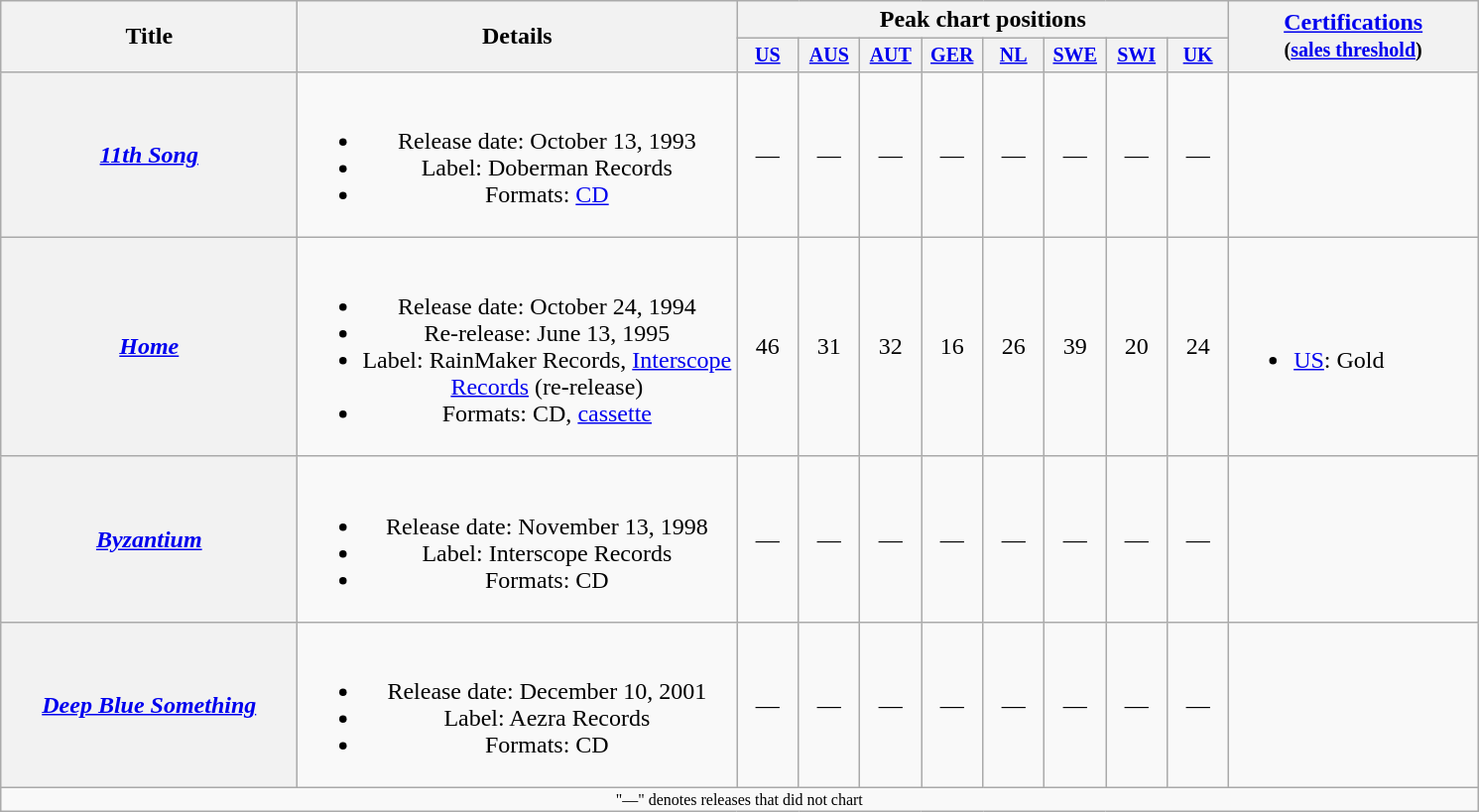<table class="wikitable plainrowheaders" style="text-align:center;">
<tr>
<th rowspan="2" style="width:12em;">Title</th>
<th rowspan="2" style="width:18em;">Details</th>
<th colspan="8">Peak chart positions</th>
<th rowspan="2" style="width:10em;"><a href='#'>Certifications</a><br><small>(<a href='#'>sales threshold</a>)</small></th>
</tr>
<tr style="font-size:smaller;">
<th style="width:35px;"><a href='#'>US</a><br></th>
<th style="width:35px;"><a href='#'>AUS</a><br></th>
<th style="width:35px;"><a href='#'>AUT</a><br></th>
<th style="width:35px;"><a href='#'>GER</a><br></th>
<th style="width:35px;"><a href='#'>NL</a><br></th>
<th style="width:35px;"><a href='#'>SWE</a><br></th>
<th style="width:35px;"><a href='#'>SWI</a><br></th>
<th style="width:35px;"><a href='#'>UK</a><br></th>
</tr>
<tr>
<th scope="row"><em><a href='#'>11th Song</a></em></th>
<td><br><ul><li>Release date: October 13, 1993</li><li>Label: Doberman Records</li><li>Formats: <a href='#'>CD</a></li></ul></td>
<td>—</td>
<td>—</td>
<td>—</td>
<td>—</td>
<td>—</td>
<td>—</td>
<td>—</td>
<td>—</td>
<td></td>
</tr>
<tr>
<th scope="row"><em><a href='#'>Home</a></em></th>
<td><br><ul><li>Release date: October 24, 1994</li><li>Re-release: June 13, 1995</li><li>Label: RainMaker Records, <a href='#'>Interscope Records</a> (re-release)</li><li>Formats: CD, <a href='#'>cassette</a></li></ul></td>
<td>46</td>
<td>31</td>
<td>32</td>
<td>16</td>
<td>26</td>
<td>39</td>
<td>20</td>
<td>24</td>
<td style="text-align:left;"><br><ul><li><a href='#'>US</a>: Gold</li></ul></td>
</tr>
<tr>
<th scope="row"><em><a href='#'>Byzantium</a></em></th>
<td><br><ul><li>Release date: November 13, 1998</li><li>Label: Interscope Records</li><li>Formats: CD</li></ul></td>
<td>—</td>
<td>—</td>
<td>—</td>
<td>—</td>
<td>—</td>
<td>—</td>
<td>—</td>
<td>—</td>
<td></td>
</tr>
<tr>
<th scope="row"><em><a href='#'>Deep Blue Something</a></em></th>
<td><br><ul><li>Release date: December 10, 2001</li><li>Label: Aezra Records</li><li>Formats: CD</li></ul></td>
<td>—</td>
<td>—</td>
<td>—</td>
<td>—</td>
<td>—</td>
<td>—</td>
<td>—</td>
<td>—</td>
<td></td>
</tr>
<tr>
<td colspan="15" style="font-size:8pt">"—" denotes releases that did not chart</td>
</tr>
</table>
